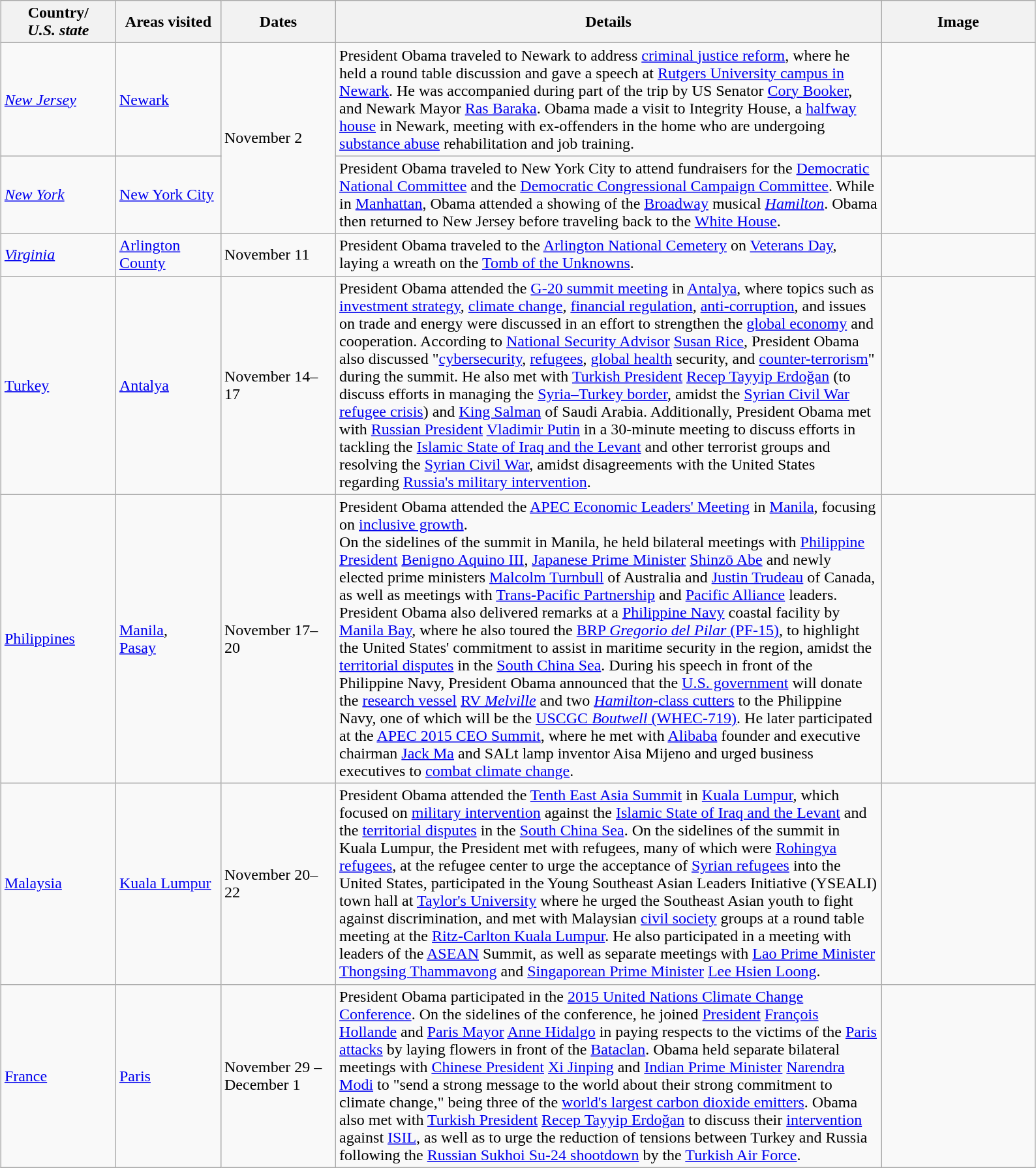<table class="wikitable" style="margin: 1em auto 1em auto">
<tr>
<th width=110>Country/<br><em>U.S. state</em></th>
<th width=100>Areas visited</th>
<th width=110>Dates</th>
<th width=550>Details</th>
<th width=150>Image</th>
</tr>
<tr>
<td> <em><a href='#'>New Jersey</a></em></td>
<td><a href='#'>Newark</a></td>
<td rowspan="2">November 2</td>
<td>President Obama traveled to Newark to address <a href='#'>criminal justice reform</a>, where he held a round table discussion and gave a speech at <a href='#'>Rutgers University campus in Newark</a>. He was accompanied during part of the trip by US Senator <a href='#'>Cory Booker</a>, and Newark Mayor <a href='#'>Ras Baraka</a>. Obama made a visit to Integrity House, a <a href='#'>halfway house</a> in Newark, meeting with ex-offenders in the home who are undergoing <a href='#'>substance abuse</a> rehabilitation and job training.</td>
<td></td>
</tr>
<tr>
<td> <em><a href='#'>New York</a></em></td>
<td><a href='#'>New York City</a></td>
<td>President Obama traveled to New York City to attend fundraisers for the <a href='#'>Democratic National Committee</a> and the <a href='#'>Democratic Congressional Campaign Committee</a>. While in <a href='#'>Manhattan</a>, Obama attended a showing of the <a href='#'>Broadway</a> musical <em><a href='#'>Hamilton</a></em>. Obama then returned to New Jersey before traveling back to the <a href='#'>White House</a>.</td>
<td></td>
</tr>
<tr>
<td> <em><a href='#'>Virginia</a></em></td>
<td><a href='#'>Arlington County</a></td>
<td>November 11</td>
<td>President Obama traveled to the <a href='#'>Arlington National Cemetery</a> on <a href='#'>Veterans Day</a>, laying a wreath on the <a href='#'>Tomb of the Unknowns</a>.</td>
<td></td>
</tr>
<tr>
<td> <a href='#'>Turkey</a></td>
<td><a href='#'>Antalya</a></td>
<td>November 14–17</td>
<td>President Obama attended the <a href='#'>G-20 summit meeting</a> in <a href='#'>Antalya</a>, where topics such as <a href='#'>investment strategy</a>, <a href='#'>climate change</a>, <a href='#'>financial regulation</a>, <a href='#'>anti-corruption</a>, and issues on trade and energy were discussed in an effort to strengthen the <a href='#'>global economy</a> and cooperation. According to <a href='#'>National Security Advisor</a> <a href='#'>Susan Rice</a>, President Obama also discussed "<a href='#'>cybersecurity</a>, <a href='#'>refugees</a>, <a href='#'>global health</a> security, and <a href='#'>counter-terrorism</a>" during the summit. He also met with <a href='#'>Turkish President</a> <a href='#'>Recep Tayyip Erdoğan</a> (to discuss efforts in managing the <a href='#'>Syria–Turkey border</a>, amidst the <a href='#'>Syrian Civil War refugee crisis</a>) and <a href='#'>King Salman</a> of Saudi Arabia. Additionally, President Obama met with <a href='#'>Russian President</a> <a href='#'>Vladimir Putin</a> in a 30-minute meeting to discuss efforts in tackling the <a href='#'>Islamic State of Iraq and the Levant</a> and other terrorist groups and resolving the <a href='#'>Syrian Civil War</a>, amidst disagreements with the United States regarding <a href='#'>Russia's military intervention</a>.</td>
<td></td>
</tr>
<tr>
<td> <a href='#'>Philippines</a></td>
<td><a href='#'>Manila</a>,<br><a href='#'>Pasay</a></td>
<td>November 17–20</td>
<td>President Obama attended the <a href='#'>APEC Economic Leaders' Meeting</a> in <a href='#'>Manila</a>, focusing on <a href='#'>inclusive growth</a>.<br>On the sidelines of the summit in Manila, he held bilateral meetings with <a href='#'>Philippine President</a> <a href='#'>Benigno Aquino III</a>, <a href='#'>Japanese Prime Minister</a> <a href='#'>Shinzō Abe</a> and newly elected prime ministers <a href='#'>Malcolm Turnbull</a> of Australia and <a href='#'>Justin Trudeau</a> of Canada, as well as meetings with <a href='#'>Trans-Pacific Partnership</a> and <a href='#'>Pacific Alliance</a> leaders.<br>President Obama also delivered remarks at a <a href='#'>Philippine Navy</a> coastal facility by <a href='#'>Manila Bay</a>, where he also toured the <a href='#'>BRP <em>Gregorio del Pilar</em> (PF-15)</a>, to highlight the United States' commitment to assist in maritime security in the region, amidst the <a href='#'>territorial disputes</a> in the <a href='#'>South China Sea</a>. During his speech in front of the Philippine Navy, President Obama announced that the <a href='#'>U.S. government</a> will donate the <a href='#'>research vessel</a> <a href='#'>RV <em>Melville</em></a> and two <a href='#'><em>Hamilton</em>-class cutters</a> to the Philippine Navy, one of which will be the <a href='#'>USCGC <em>Boutwell</em> (WHEC-719)</a>. He later participated at the <a href='#'>APEC 2015 CEO Summit</a>, where he met with <a href='#'>Alibaba</a> founder and executive chairman <a href='#'>Jack Ma</a> and SALt lamp inventor Aisa Mijeno and urged business executives to <a href='#'>combat climate change</a>.</td>
<td></td>
</tr>
<tr>
<td> <a href='#'>Malaysia</a></td>
<td><a href='#'>Kuala Lumpur</a></td>
<td>November 20–22</td>
<td>President Obama attended the <a href='#'>Tenth East Asia Summit</a> in <a href='#'>Kuala Lumpur</a>, which focused on <a href='#'>military intervention</a> against the <a href='#'>Islamic State of Iraq and the Levant</a> and the <a href='#'>territorial disputes</a> in the <a href='#'>South China Sea</a>. On the sidelines of the summit in Kuala Lumpur, the President met with refugees, many of which were <a href='#'>Rohingya refugees</a>, at the  refugee center to urge the acceptance of <a href='#'>Syrian refugees</a> into the United States, participated in the Young Southeast Asian Leaders Initiative (YSEALI) town hall at <a href='#'>Taylor's University</a> where he urged the Southeast Asian youth to fight against discrimination, and met with Malaysian <a href='#'>civil society</a> groups at a round table meeting at the <a href='#'>Ritz-Carlton Kuala Lumpur</a>. He also participated in a meeting with leaders of the <a href='#'>ASEAN</a> Summit, as well as separate meetings with <a href='#'>Lao Prime Minister</a> <a href='#'>Thongsing Thammavong</a> and <a href='#'>Singaporean Prime Minister</a> <a href='#'>Lee Hsien Loong</a>.</td>
<td></td>
</tr>
<tr>
<td> <a href='#'>France</a></td>
<td><a href='#'>Paris</a></td>
<td>November 29 – December 1</td>
<td>President Obama participated in the <a href='#'>2015 United Nations Climate Change Conference</a>. On the sidelines of the conference, he joined <a href='#'>President</a> <a href='#'>François Hollande</a> and <a href='#'>Paris Mayor</a> <a href='#'>Anne Hidalgo</a> in paying respects to the victims of the <a href='#'>Paris attacks</a> by laying flowers in front of the <a href='#'>Bataclan</a>. Obama held separate bilateral meetings with <a href='#'>Chinese President</a> <a href='#'>Xi Jinping</a> and <a href='#'>Indian Prime Minister</a> <a href='#'>Narendra Modi</a> to "send a strong message to the world about their strong commitment to climate change," being three of the <a href='#'>world's largest carbon dioxide emitters</a>. Obama also met with <a href='#'>Turkish President</a> <a href='#'>Recep Tayyip Erdoğan</a> to discuss their <a href='#'>intervention</a> against <a href='#'>ISIL</a>, as well as to urge the reduction of tensions between Turkey and Russia following the <a href='#'>Russian Sukhoi Su-24 shootdown</a> by the <a href='#'>Turkish Air Force</a>.</td>
<td></td>
</tr>
</table>
